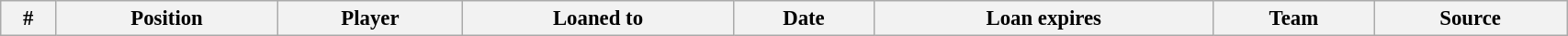<table class="wikitable sortable" style="width:90%; text-align:center; font-size:95%; text-align:left;">
<tr>
<th><strong>#</strong></th>
<th><strong>Position </strong></th>
<th><strong>Player </strong></th>
<th><strong>Loaned to</strong></th>
<th><strong>Date</strong></th>
<th><strong>Loan expires </strong></th>
<th><strong>Team</strong></th>
<th><strong>Source</strong></th>
</tr>
</table>
